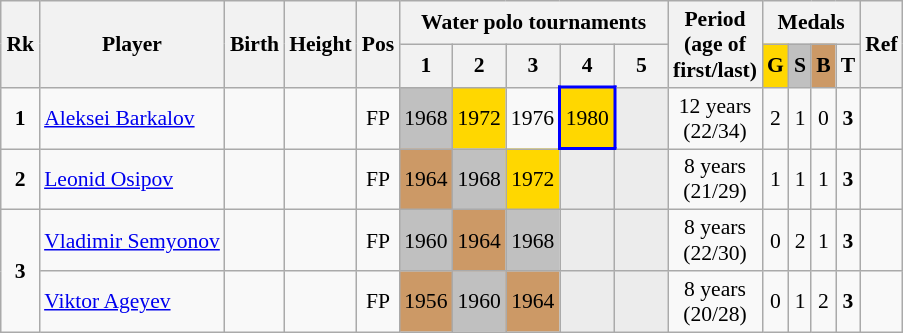<table class="wikitable sortable" style="text-align: center; font-size: 90%; margin-left: 1em;">
<tr>
<th rowspan="2">Rk</th>
<th rowspan="2">Player</th>
<th rowspan="2">Birth</th>
<th rowspan="2">Height</th>
<th rowspan="2">Pos</th>
<th colspan="5">Water polo tournaments</th>
<th rowspan="2">Period<br>(age of<br>first/last)</th>
<th colspan="4">Medals</th>
<th rowspan="2" class="unsortable">Ref</th>
</tr>
<tr>
<th>1</th>
<th style="width: 2em;" class="unsortable">2</th>
<th style="width: 2em;" class="unsortable">3</th>
<th style="width: 2em;" class="unsortable">4</th>
<th style="width: 2em;" class="unsortable">5</th>
<th style="background-color: gold;">G</th>
<th style="background-color: silver;">S</th>
<th style="background-color: #cc9966;">B</th>
<th>T</th>
</tr>
<tr>
<td><strong>1</strong></td>
<td style="text-align: left;" data-sort-value="Barkalov, Aleksei"><a href='#'>Aleksei Barkalov</a></td>
<td></td>
<td></td>
<td>FP</td>
<td style="background-color: silver;">1968</td>
<td style="background-color: gold;">1972</td>
<td>1976</td>
<td style="border: 2px solid blue; background-color: gold;">1980</td>
<td style="background-color: #ececec;"></td>
<td>12 years<br>(22/34)</td>
<td>2</td>
<td>1</td>
<td>0</td>
<td><strong>3</strong></td>
<td></td>
</tr>
<tr>
<td><strong>2</strong></td>
<td style="text-align: left;" data-sort-value="Osipov, Leonid"><a href='#'>Leonid Osipov</a></td>
<td></td>
<td></td>
<td>FP</td>
<td style="background-color: #cc9966;">1964</td>
<td style="background-color: silver;">1968</td>
<td style="background-color: gold;">1972</td>
<td style="background-color: #ececec;"></td>
<td style="background-color: #ececec;"></td>
<td>8 years<br>(21/29)</td>
<td>1</td>
<td>1</td>
<td>1</td>
<td><strong>3</strong></td>
<td></td>
</tr>
<tr>
<td rowspan="2"><strong>3</strong></td>
<td style="text-align: left;" data-sort-value="Semyonov, Vladimir"><a href='#'>Vladimir Semyonov</a></td>
<td></td>
<td></td>
<td>FP</td>
<td style="background-color: silver;">1960</td>
<td style="background-color: #cc9966;">1964</td>
<td style="background-color: silver;">1968</td>
<td style="background-color: #ececec;"></td>
<td style="background-color: #ececec;"></td>
<td>8 years<br>(22/30)</td>
<td>0</td>
<td>2</td>
<td>1</td>
<td><strong>3</strong></td>
<td></td>
</tr>
<tr>
<td style="text-align: left;" data-sort-value="Ageyev, Viktor"><a href='#'>Viktor Ageyev</a></td>
<td></td>
<td></td>
<td>FP</td>
<td style="background-color: #cc9966;">1956</td>
<td style="background-color: silver;">1960</td>
<td style="background-color: #cc9966;">1964</td>
<td style="background-color: #ececec;"></td>
<td style="background-color: #ececec;"></td>
<td>8 years<br>(20/28)</td>
<td>0</td>
<td>1</td>
<td>2</td>
<td><strong>3</strong></td>
<td></td>
</tr>
</table>
